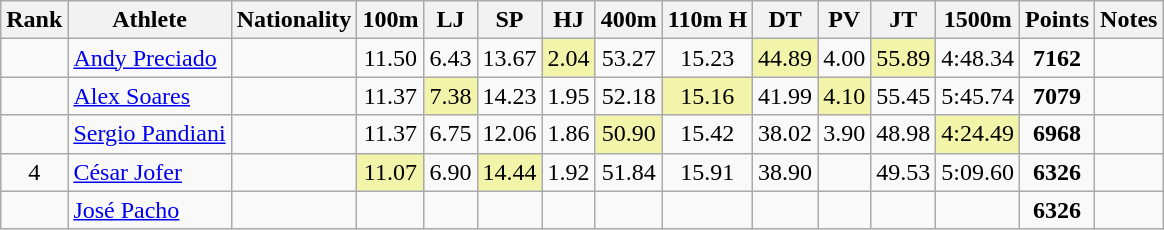<table class="wikitable sortable" style=" text-align:center;">
<tr>
<th>Rank</th>
<th>Athlete</th>
<th>Nationality</th>
<th>100m</th>
<th>LJ</th>
<th>SP</th>
<th>HJ</th>
<th>400m</th>
<th>110m H</th>
<th>DT</th>
<th>PV</th>
<th>JT</th>
<th>1500m</th>
<th>Points</th>
<th>Notes</th>
</tr>
<tr>
<td></td>
<td align=left><a href='#'>Andy Preciado</a></td>
<td align=left></td>
<td>11.50</td>
<td>6.43</td>
<td>13.67</td>
<td bgcolor=#F2F5A9>2.04</td>
<td>53.27</td>
<td>15.23</td>
<td bgcolor=#F2F5A9>44.89</td>
<td>4.00</td>
<td bgcolor=#F2F5A9>55.89</td>
<td>4:48.34</td>
<td><strong>7162</strong></td>
<td></td>
</tr>
<tr>
<td></td>
<td align=left><a href='#'>Alex Soares</a></td>
<td align=left></td>
<td>11.37</td>
<td bgcolor=#F2F5A9>7.38</td>
<td>14.23</td>
<td>1.95</td>
<td>52.18</td>
<td bgcolor=#F2F5A9>15.16</td>
<td>41.99</td>
<td bgcolor=#F2F5A9>4.10</td>
<td>55.45</td>
<td>5:45.74</td>
<td><strong>7079</strong></td>
<td></td>
</tr>
<tr>
<td></td>
<td align=left><a href='#'>Sergio Pandiani</a></td>
<td align=left></td>
<td>11.37</td>
<td>6.75</td>
<td>12.06</td>
<td>1.86</td>
<td bgcolor=#F2F5A9>50.90</td>
<td>15.42</td>
<td>38.02</td>
<td>3.90</td>
<td>48.98</td>
<td bgcolor=#F2F5A9>4:24.49</td>
<td><strong>6968</strong></td>
<td></td>
</tr>
<tr>
<td>4</td>
<td align=left><a href='#'>César Jofer</a></td>
<td align=left></td>
<td bgcolor=#F2F5A9>11.07</td>
<td>6.90</td>
<td bgcolor=#F2F5A9>14.44</td>
<td>1.92</td>
<td>51.84</td>
<td>15.91</td>
<td>38.90</td>
<td></td>
<td>49.53</td>
<td>5:09.60</td>
<td><strong>6326</strong></td>
<td></td>
</tr>
<tr>
<td></td>
<td align=left><a href='#'>José Pacho</a></td>
<td align=left></td>
<td></td>
<td></td>
<td></td>
<td></td>
<td></td>
<td></td>
<td></td>
<td></td>
<td></td>
<td></td>
<td><strong>6326</strong></td>
<td></td>
</tr>
</table>
